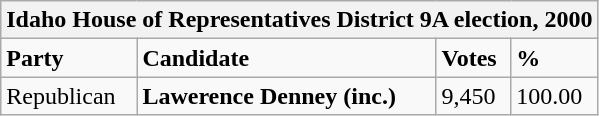<table class="wikitable">
<tr>
<th colspan="4">Idaho House of Representatives District 9A election, 2000</th>
</tr>
<tr>
<td><strong>Party</strong></td>
<td><strong>Candidate</strong></td>
<td><strong>Votes</strong></td>
<td><strong>%</strong></td>
</tr>
<tr>
<td>Republican</td>
<td><strong>Lawerence Denney (inc.)</strong></td>
<td>9,450</td>
<td>100.00</td>
</tr>
</table>
